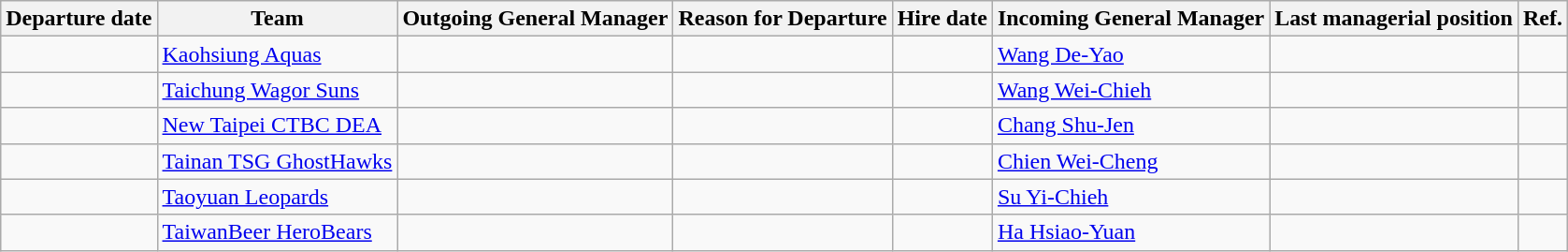<table class="wikitable sortable">
<tr>
<th>Departure date</th>
<th>Team</th>
<th>Outgoing General Manager</th>
<th>Reason for Departure</th>
<th>Hire date</th>
<th>Incoming General Manager</th>
<th class="unsortable">Last managerial position</th>
<th class="unsortable">Ref.</th>
</tr>
<tr>
<td></td>
<td><a href='#'>Kaohsiung Aquas</a></td>
<td></td>
<td></td>
<td></td>
<td><a href='#'>Wang De-Yao</a></td>
<td></td>
<td></td>
</tr>
<tr>
<td></td>
<td><a href='#'>Taichung Wagor Suns</a></td>
<td></td>
<td></td>
<td></td>
<td><a href='#'>Wang Wei-Chieh</a></td>
<td></td>
<td></td>
</tr>
<tr>
<td></td>
<td><a href='#'>New Taipei CTBC DEA</a></td>
<td></td>
<td></td>
<td></td>
<td><a href='#'>Chang Shu-Jen</a></td>
<td></td>
<td></td>
</tr>
<tr>
<td></td>
<td><a href='#'>Tainan TSG GhostHawks</a></td>
<td></td>
<td></td>
<td></td>
<td><a href='#'>Chien Wei-Cheng</a></td>
<td></td>
<td></td>
</tr>
<tr>
<td></td>
<td><a href='#'>Taoyuan Leopards</a></td>
<td></td>
<td></td>
<td></td>
<td><a href='#'>Su Yi-Chieh</a></td>
<td></td>
<td></td>
</tr>
<tr>
<td></td>
<td><a href='#'>TaiwanBeer HeroBears</a></td>
<td></td>
<td></td>
<td></td>
<td><a href='#'>Ha Hsiao-Yuan</a></td>
<td></td>
<td></td>
</tr>
</table>
